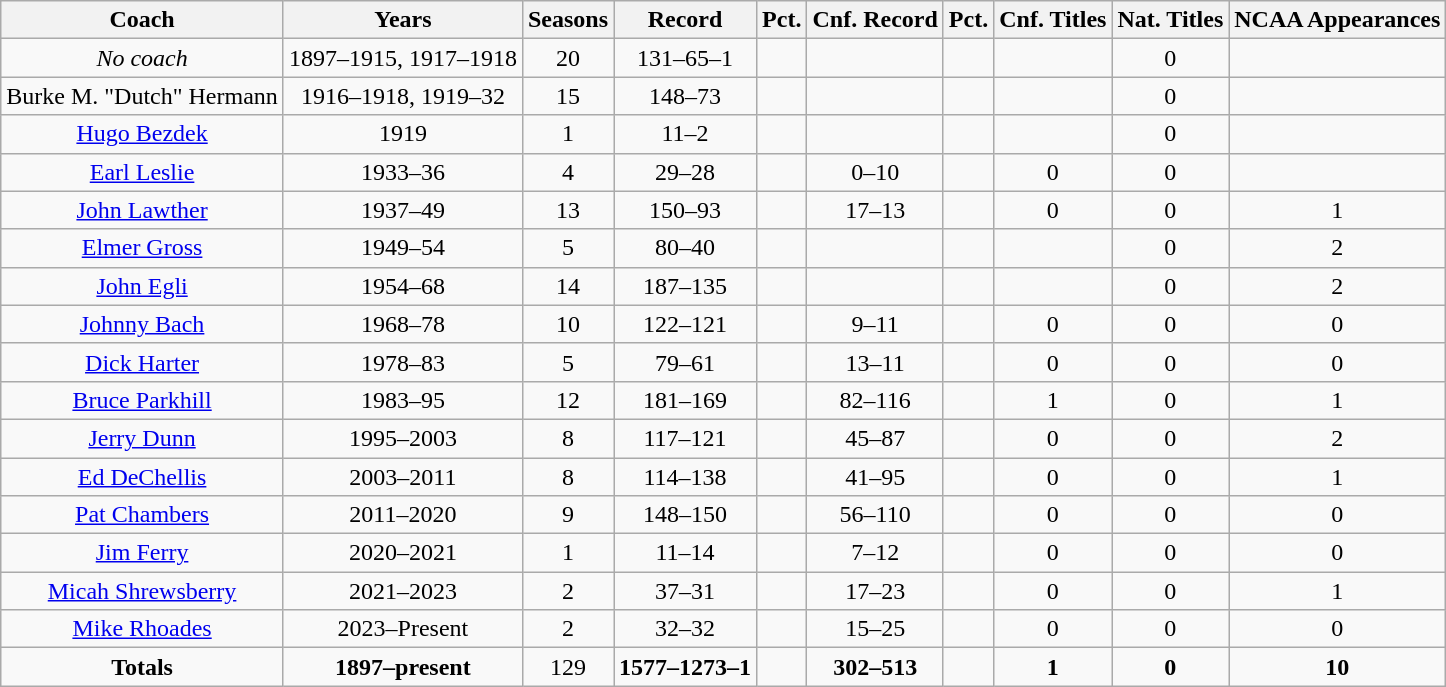<table class=wikitable style="text-align: center;">
<tr>
<th>Coach</th>
<th>Years</th>
<th>Seasons</th>
<th>Record</th>
<th>Pct.</th>
<th>Cnf. Record</th>
<th>Pct.</th>
<th>Cnf. Titles</th>
<th>Nat. Titles</th>
<th>NCAA Appearances</th>
</tr>
<tr>
<td><em>No coach</em></td>
<td>1897–1915, 1917–1918</td>
<td>20</td>
<td>131–65–1</td>
<td></td>
<td></td>
<td></td>
<td></td>
<td>0</td>
<td></td>
</tr>
<tr>
<td>Burke M. "Dutch" Hermann</td>
<td>1916–1918, 1919–32</td>
<td>15</td>
<td>148–73</td>
<td></td>
<td></td>
<td></td>
<td></td>
<td>0</td>
<td></td>
</tr>
<tr>
<td><a href='#'>Hugo Bezdek</a></td>
<td>1919</td>
<td>1</td>
<td>11–2</td>
<td></td>
<td></td>
<td></td>
<td></td>
<td>0</td>
<td></td>
</tr>
<tr>
<td><a href='#'>Earl Leslie</a></td>
<td>1933–36</td>
<td>4</td>
<td>29–28</td>
<td></td>
<td>0–10</td>
<td></td>
<td>0</td>
<td>0</td>
<td></td>
</tr>
<tr>
<td><a href='#'>John Lawther</a></td>
<td>1937–49</td>
<td>13</td>
<td>150–93</td>
<td></td>
<td>17–13</td>
<td></td>
<td>0</td>
<td>0</td>
<td>1</td>
</tr>
<tr>
<td><a href='#'>Elmer Gross</a></td>
<td>1949–54</td>
<td>5</td>
<td>80–40</td>
<td></td>
<td></td>
<td></td>
<td></td>
<td>0</td>
<td>2</td>
</tr>
<tr>
<td><a href='#'>John Egli</a></td>
<td>1954–68</td>
<td>14</td>
<td>187–135</td>
<td></td>
<td></td>
<td></td>
<td></td>
<td>0</td>
<td>2</td>
</tr>
<tr>
<td><a href='#'>Johnny Bach</a></td>
<td>1968–78</td>
<td>10</td>
<td>122–121</td>
<td></td>
<td>9–11</td>
<td></td>
<td>0</td>
<td>0</td>
<td>0</td>
</tr>
<tr>
<td><a href='#'>Dick Harter</a></td>
<td>1978–83</td>
<td>5</td>
<td>79–61</td>
<td></td>
<td>13–11</td>
<td></td>
<td>0</td>
<td>0</td>
<td>0</td>
</tr>
<tr>
<td><a href='#'>Bruce Parkhill</a></td>
<td>1983–95</td>
<td>12</td>
<td>181–169</td>
<td></td>
<td>82–116</td>
<td></td>
<td>1</td>
<td>0</td>
<td>1</td>
</tr>
<tr>
<td><a href='#'>Jerry Dunn</a></td>
<td>1995–2003</td>
<td>8</td>
<td>117–121</td>
<td></td>
<td>45–87</td>
<td></td>
<td>0</td>
<td>0</td>
<td>2</td>
</tr>
<tr>
<td><a href='#'>Ed DeChellis</a></td>
<td>2003–2011</td>
<td>8</td>
<td>114–138</td>
<td></td>
<td>41–95</td>
<td></td>
<td>0</td>
<td>0</td>
<td>1</td>
</tr>
<tr>
<td><a href='#'>Pat Chambers</a></td>
<td>2011–2020</td>
<td>9</td>
<td>148–150</td>
<td></td>
<td>56–110</td>
<td></td>
<td>0</td>
<td>0</td>
<td>0</td>
</tr>
<tr>
<td><a href='#'>Jim Ferry</a></td>
<td>2020–2021</td>
<td>1</td>
<td>11–14</td>
<td></td>
<td>7–12</td>
<td></td>
<td>0</td>
<td>0</td>
<td>0</td>
</tr>
<tr>
<td><a href='#'>Micah Shrewsberry</a></td>
<td>2021–2023</td>
<td>2</td>
<td>37–31</td>
<td></td>
<td>17–23</td>
<td></td>
<td>0</td>
<td>0</td>
<td>1</td>
</tr>
<tr>
<td><a href='#'>Mike Rhoades</a></td>
<td>2023–Present</td>
<td>2</td>
<td>32–32</td>
<td></td>
<td>15–25</td>
<td></td>
<td>0</td>
<td>0</td>
<td>0</td>
</tr>
<tr>
<td><strong>Totals</strong></td>
<td><strong>1897–present</strong></td>
<td>129</td>
<td><strong>1577–1273–1</strong></td>
<td><strong></strong></td>
<td><strong>302–513</strong></td>
<td><strong></strong></td>
<td><strong>1</strong></td>
<td><strong>0</strong></td>
<td><strong>10</strong></td>
</tr>
</table>
